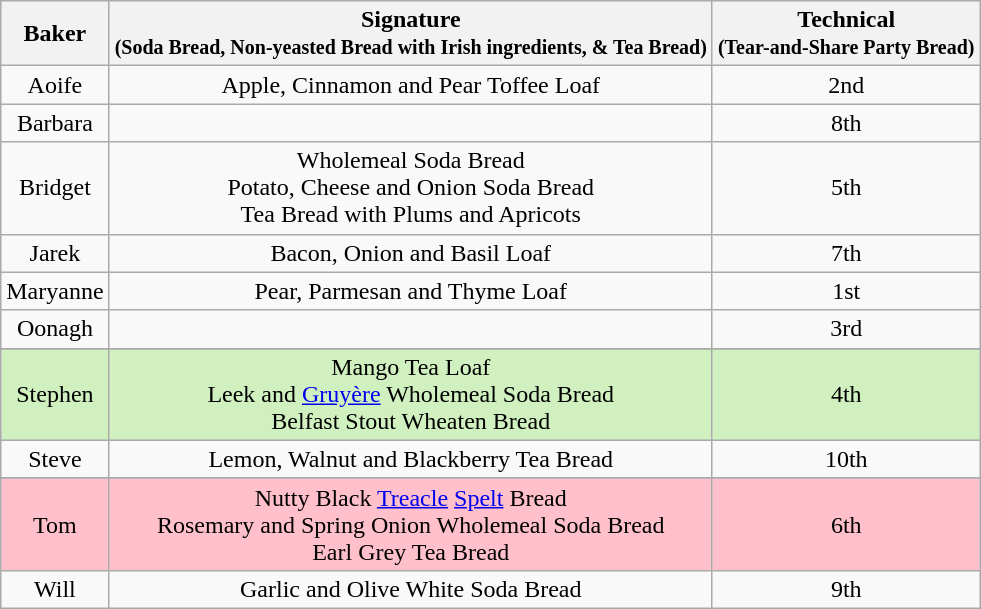<table class="wikitable" style="text-align:center;">
<tr>
<th>Baker</th>
<th>Signature<br><small>(Soda Bread, Non-yeasted Bread with Irish ingredients, & Tea Bread)</small></th>
<th>Technical<br><small>(Tear-and-Share Party Bread)</small></th>
</tr>
<tr>
<td>Aoife</td>
<td>Apple, Cinnamon and Pear Toffee Loaf</td>
<td>2nd</td>
</tr>
<tr>
<td>Barbara</td>
<td></td>
<td>8th</td>
</tr>
<tr>
<td>Bridget</td>
<td>Wholemeal Soda Bread<br>Potato, Cheese and Onion Soda Bread<br>Tea Bread with Plums and Apricots</td>
<td>5th</td>
</tr>
<tr>
<td>Jarek</td>
<td>Bacon, Onion and Basil Loaf</td>
<td>7th</td>
</tr>
<tr>
<td>Maryanne</td>
<td>Pear, Parmesan and Thyme Loaf</td>
<td>1st</td>
</tr>
<tr>
<td>Oonagh</td>
<td></td>
<td>3rd</td>
</tr>
<tr>
</tr>
<tr style="background:#d0f0c0">
<td>Stephen</td>
<td>Mango Tea Loaf<br>Leek and <a href='#'>Gruyère</a> Wholemeal Soda Bread<br>Belfast Stout Wheaten Bread</td>
<td>4th</td>
</tr>
<tr>
<td>Steve</td>
<td>Lemon, Walnut and Blackberry Tea Bread</td>
<td>10th</td>
</tr>
<tr>
</tr>
<tr style="background:pink;">
<td>Tom</td>
<td>Nutty Black <a href='#'>Treacle</a> <a href='#'>Spelt</a> Bread<br>Rosemary and Spring Onion Wholemeal Soda Bread<br>Earl Grey Tea Bread</td>
<td>6th</td>
</tr>
<tr>
<td>Will</td>
<td>Garlic and Olive White Soda Bread</td>
<td>9th</td>
</tr>
</table>
